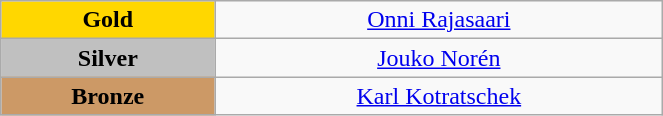<table class="wikitable" style="text-align:center; " width="35%">
<tr>
<td bgcolor="gold"><strong>Gold</strong></td>
<td><a href='#'>Onni Rajasaari</a><br>  <small><em></em></small></td>
</tr>
<tr>
<td bgcolor="silver"><strong>Silver</strong></td>
<td><a href='#'>Jouko Norén</a><br>  <small><em></em></small></td>
</tr>
<tr>
<td bgcolor="CC9966"><strong>Bronze</strong></td>
<td><a href='#'>Karl Kotratschek</a><br>  <small><em></em></small></td>
</tr>
</table>
